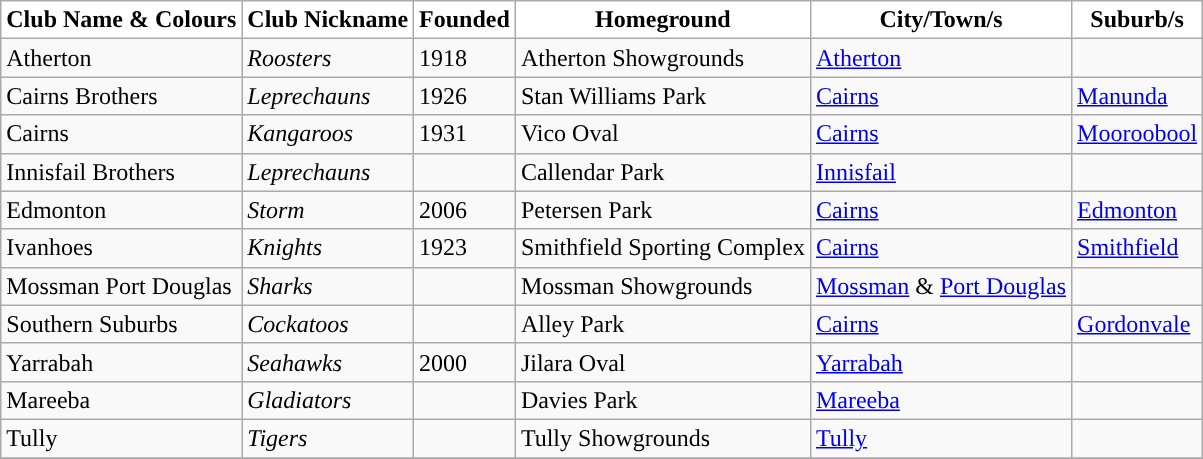<table class="wikitable"; text-align:left">
<tr>
<th style="background:white;">Club Name & Colours</th>
<th style="background:white;">Club Nickname</th>
<th style="background:white;">Founded</th>
<th style="background:white;">Homeground</th>
<th style="background:white;">City/Town/s</th>
<th style="background:white;">Suburb/s</th>
</tr>
<tr>
<td> Atherton</td>
<td><em>Roosters</em></td>
<td>1918</td>
<td>Atherton Showgrounds</td>
<td><a href='#'>Atherton</a></td>
<td></td>
</tr>
<tr>
<td> Cairns Brothers</td>
<td><em>Leprechauns</em></td>
<td>1926</td>
<td>Stan Williams Park</td>
<td><a href='#'>Cairns</a></td>
<td><a href='#'>Manunda</a></td>
</tr>
<tr>
<td> Cairns</td>
<td><em>Kangaroos</em></td>
<td>1931</td>
<td>Vico Oval</td>
<td><a href='#'>Cairns</a></td>
<td><a href='#'>Mooroobool</a></td>
</tr>
<tr>
<td> Innisfail Brothers</td>
<td><em>Leprechauns</em></td>
<td></td>
<td>Callendar Park</td>
<td><a href='#'>Innisfail</a></td>
<td></td>
</tr>
<tr>
<td> Edmonton</td>
<td><em>Storm</em></td>
<td>2006</td>
<td>Petersen Park</td>
<td><a href='#'>Cairns</a></td>
<td><a href='#'>Edmonton</a></td>
</tr>
<tr>
<td> Ivanhoes</td>
<td><em>Knights</em></td>
<td>1923</td>
<td>Smithfield Sporting Complex</td>
<td><a href='#'>Cairns</a></td>
<td><a href='#'>Smithfield</a></td>
</tr>
<tr>
<td> Mossman Port Douglas</td>
<td><em>Sharks</em></td>
<td></td>
<td>Mossman Showgrounds</td>
<td><a href='#'>Mossman</a> & <a href='#'>Port Douglas</a></td>
<td></td>
</tr>
<tr>
<td> Southern Suburbs</td>
<td><em>Cockatoos</em></td>
<td></td>
<td>Alley Park</td>
<td><a href='#'>Cairns</a></td>
<td><a href='#'>Gordonvale</a></td>
</tr>
<tr>
<td> Yarrabah</td>
<td><em>Seahawks</em></td>
<td>2000</td>
<td>Jilara Oval</td>
<td><a href='#'>Yarrabah</a></td>
<td></td>
</tr>
<tr>
<td> Mareeba</td>
<td><em>Gladiators</em></td>
<td></td>
<td>Davies Park</td>
<td><a href='#'>Mareeba</a></td>
<td></td>
</tr>
<tr>
<td> Tully</td>
<td><em>Tigers</em></td>
<td></td>
<td>Tully Showgrounds</td>
<td><a href='#'>Tully</a></td>
<td></td>
</tr>
<tr>
</tr>
</table>
